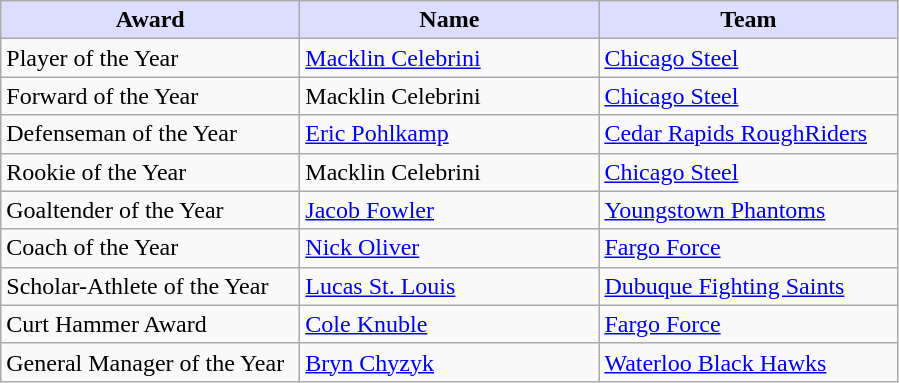<table class="wikitable" style="text-align:left">
<tr>
<th style="background:#ddf; width: 12em;">Award</th>
<th style="background:#ddf; width: 12em;">Name</th>
<th style="background:#ddf; width: 12em;">Team</th>
</tr>
<tr>
<td>Player of the Year</td>
<td><a href='#'>Macklin Celebrini</a></td>
<td><a href='#'>Chicago Steel</a></td>
</tr>
<tr>
<td>Forward of the Year</td>
<td>Macklin Celebrini</td>
<td><a href='#'>Chicago Steel</a></td>
</tr>
<tr>
<td>Defenseman of the Year</td>
<td><a href='#'>Eric Pohlkamp</a></td>
<td><a href='#'>Cedar Rapids RoughRiders</a></td>
</tr>
<tr>
<td>Rookie of the Year</td>
<td>Macklin Celebrini</td>
<td><a href='#'>Chicago Steel</a></td>
</tr>
<tr>
<td>Goaltender of the Year</td>
<td><a href='#'>Jacob Fowler</a></td>
<td><a href='#'>Youngstown Phantoms</a></td>
</tr>
<tr>
<td>Coach of the Year</td>
<td><a href='#'>Nick Oliver</a></td>
<td><a href='#'>Fargo Force</a></td>
</tr>
<tr>
<td>Scholar-Athlete of the Year</td>
<td><a href='#'>Lucas St. Louis</a></td>
<td><a href='#'>Dubuque Fighting Saints</a></td>
</tr>
<tr>
<td>Curt Hammer Award</td>
<td><a href='#'>Cole Knuble</a></td>
<td><a href='#'>Fargo Force</a></td>
</tr>
<tr>
<td>General Manager of the Year</td>
<td><a href='#'>Bryn Chyzyk</a></td>
<td><a href='#'>Waterloo Black Hawks</a></td>
</tr>
</table>
